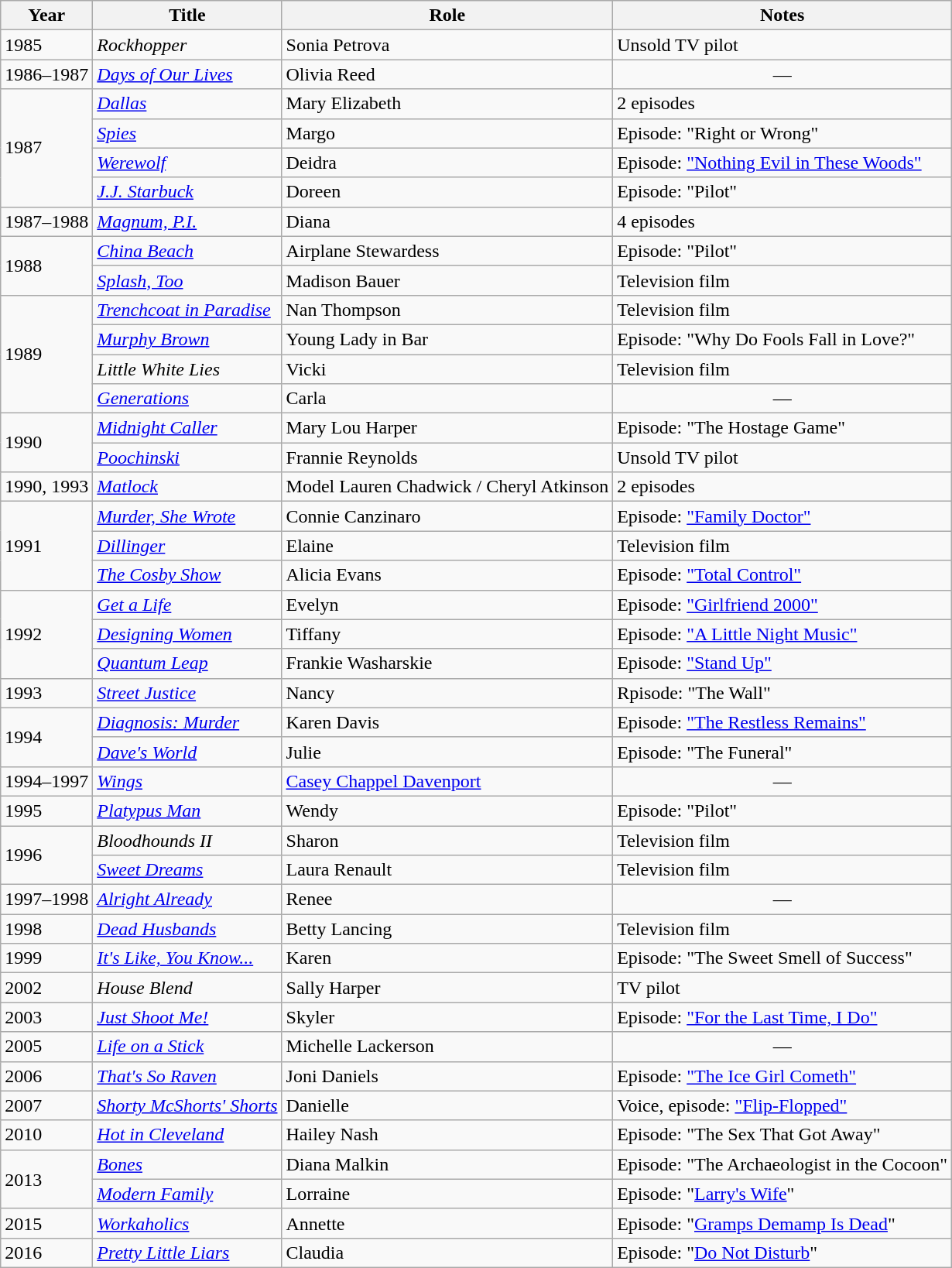<table class="wikitable plainrowheaders sortable">
<tr>
<th scope="col">Year</th>
<th scope="col">Title</th>
<th scope="col">Role</th>
<th scope="col">Notes</th>
</tr>
<tr>
<td>1985</td>
<td><em>Rockhopper</em></td>
<td>Sonia Petrova</td>
<td>Unsold TV pilot</td>
</tr>
<tr>
<td>1986–1987</td>
<td><em><a href='#'>Days of Our Lives</a></em></td>
<td>Olivia Reed</td>
<td align="center">—</td>
</tr>
<tr>
<td rowspan="4">1987</td>
<td><em><a href='#'>Dallas</a></em></td>
<td>Mary Elizabeth</td>
<td>2 episodes</td>
</tr>
<tr>
<td><em><a href='#'>Spies</a></em></td>
<td>Margo</td>
<td>Episode: "Right or Wrong"</td>
</tr>
<tr>
<td><em><a href='#'>Werewolf</a></em></td>
<td>Deidra</td>
<td>Episode: <a href='#'>"Nothing Evil in These Woods"</a></td>
</tr>
<tr>
<td><em><a href='#'>J.J. Starbuck</a></em></td>
<td>Doreen</td>
<td>Episode: "Pilot"</td>
</tr>
<tr>
<td>1987–1988</td>
<td><em><a href='#'>Magnum, P.I.</a></em></td>
<td>Diana</td>
<td>4 episodes</td>
</tr>
<tr>
<td rowspan="2">1988</td>
<td><em><a href='#'>China Beach</a></em></td>
<td>Airplane Stewardess</td>
<td>Episode: "Pilot"</td>
</tr>
<tr>
<td><em><a href='#'>Splash, Too</a></em></td>
<td>Madison Bauer</td>
<td>Television film</td>
</tr>
<tr>
<td rowspan="4">1989</td>
<td><em><a href='#'>Trenchcoat in Paradise</a></em></td>
<td>Nan Thompson</td>
<td>Television film</td>
</tr>
<tr>
<td><em><a href='#'>Murphy Brown</a></em></td>
<td>Young Lady in Bar</td>
<td>Episode: "Why Do Fools Fall in Love?"</td>
</tr>
<tr>
<td><em>Little White Lies</em></td>
<td>Vicki</td>
<td>Television film</td>
</tr>
<tr>
<td><em><a href='#'>Generations</a></em></td>
<td>Carla</td>
<td align="center">—</td>
</tr>
<tr>
<td rowspan="2">1990</td>
<td><em><a href='#'>Midnight Caller</a></em></td>
<td>Mary Lou Harper</td>
<td>Episode: "The Hostage Game"</td>
</tr>
<tr>
<td><em><a href='#'>Poochinski</a></em></td>
<td>Frannie Reynolds</td>
<td>Unsold TV pilot</td>
</tr>
<tr>
<td>1990, 1993</td>
<td><em><a href='#'>Matlock</a></em></td>
<td>Model Lauren Chadwick / Cheryl Atkinson</td>
<td>2 episodes</td>
</tr>
<tr>
<td rowspan="3">1991</td>
<td><em><a href='#'>Murder, She Wrote</a></em></td>
<td>Connie Canzinaro</td>
<td>Episode: <a href='#'>"Family Doctor"</a></td>
</tr>
<tr>
<td><em><a href='#'>Dillinger</a></em></td>
<td>Elaine</td>
<td>Television film</td>
</tr>
<tr>
<td><em><a href='#'>The Cosby Show</a></em></td>
<td>Alicia Evans</td>
<td>Episode: <a href='#'>"Total Control"</a></td>
</tr>
<tr>
<td rowspan="3">1992</td>
<td><em><a href='#'>Get a Life</a></em></td>
<td>Evelyn</td>
<td>Episode: <a href='#'>"Girlfriend 2000"</a></td>
</tr>
<tr>
<td><em><a href='#'>Designing Women</a></em></td>
<td>Tiffany</td>
<td>Episode: <a href='#'>"A Little Night Music"</a></td>
</tr>
<tr>
<td><em><a href='#'>Quantum Leap</a></em></td>
<td>Frankie Washarskie</td>
<td>Episode: <a href='#'>"Stand Up"</a></td>
</tr>
<tr>
<td>1993</td>
<td><em><a href='#'>Street Justice</a></em></td>
<td>Nancy</td>
<td>Rpisode: "The Wall"</td>
</tr>
<tr>
<td rowspan="2">1994</td>
<td><em><a href='#'>Diagnosis: Murder</a></em></td>
<td>Karen Davis</td>
<td>Episode: <a href='#'>"The Restless Remains"</a></td>
</tr>
<tr>
<td><em><a href='#'>Dave's World</a></em></td>
<td>Julie</td>
<td>Episode: "The Funeral"</td>
</tr>
<tr>
<td>1994–1997</td>
<td><em><a href='#'>Wings</a></em></td>
<td><a href='#'>Casey Chappel Davenport</a></td>
<td align="center">—</td>
</tr>
<tr>
<td>1995</td>
<td><em><a href='#'>Platypus Man</a></em></td>
<td>Wendy</td>
<td>Episode: "Pilot"</td>
</tr>
<tr>
<td rowspan="2">1996</td>
<td><em>Bloodhounds II</em></td>
<td>Sharon</td>
<td>Television film</td>
</tr>
<tr>
<td><em><a href='#'>Sweet Dreams</a></em></td>
<td>Laura Renault</td>
<td>Television film</td>
</tr>
<tr>
<td>1997–1998</td>
<td><em><a href='#'>Alright Already</a></em></td>
<td>Renee</td>
<td align="center">—</td>
</tr>
<tr>
<td>1998</td>
<td><em><a href='#'>Dead Husbands</a></em></td>
<td>Betty Lancing</td>
<td>Television film</td>
</tr>
<tr>
<td>1999</td>
<td><em><a href='#'>It's Like, You Know...</a></em></td>
<td>Karen</td>
<td>Episode: "The Sweet Smell of Success"</td>
</tr>
<tr>
<td>2002</td>
<td><em>House Blend</em></td>
<td>Sally Harper</td>
<td>TV pilot</td>
</tr>
<tr>
<td>2003</td>
<td><em><a href='#'>Just Shoot Me!</a></em></td>
<td>Skyler</td>
<td>Episode: <a href='#'>"For the Last Time, I Do"</a></td>
</tr>
<tr>
<td>2005</td>
<td><em><a href='#'>Life on a Stick</a></em></td>
<td>Michelle Lackerson</td>
<td align="center">—</td>
</tr>
<tr>
<td>2006</td>
<td><em><a href='#'>That's So Raven</a></em></td>
<td>Joni Daniels</td>
<td>Episode: <a href='#'>"The Ice Girl Cometh"</a></td>
</tr>
<tr>
<td>2007</td>
<td><em><a href='#'>Shorty McShorts' Shorts</a></em></td>
<td>Danielle</td>
<td>Voice, episode: <a href='#'>"Flip-Flopped"</a></td>
</tr>
<tr>
<td>2010</td>
<td><em><a href='#'>Hot in Cleveland</a></em></td>
<td>Hailey Nash</td>
<td>Episode: "The Sex That Got Away"</td>
</tr>
<tr>
<td rowspan="2">2013</td>
<td><em><a href='#'>Bones</a></em></td>
<td>Diana Malkin</td>
<td>Episode: "The Archaeologist in the Cocoon"</td>
</tr>
<tr>
<td><em><a href='#'>Modern Family</a></em></td>
<td>Lorraine</td>
<td>Episode: "<a href='#'>Larry's Wife</a>"</td>
</tr>
<tr>
<td>2015</td>
<td><em><a href='#'>Workaholics</a></em></td>
<td>Annette</td>
<td>Episode: "<a href='#'>Gramps Demamp Is Dead</a>"</td>
</tr>
<tr>
<td>2016</td>
<td><em><a href='#'>Pretty Little Liars</a></em></td>
<td>Claudia</td>
<td>Episode: "<a href='#'>Do Not Disturb</a>"</td>
</tr>
</table>
